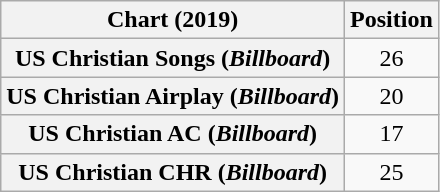<table class="wikitable plainrowheaders" style="text-align:center">
<tr>
<th scope="col">Chart (2019)</th>
<th scope="col">Position</th>
</tr>
<tr>
<th scope="row">US Christian Songs (<em>Billboard</em>)</th>
<td>26</td>
</tr>
<tr>
<th scope="row">US Christian Airplay (<em>Billboard</em>)</th>
<td>20</td>
</tr>
<tr>
<th scope="row">US Christian AC (<em>Billboard</em>)</th>
<td>17</td>
</tr>
<tr>
<th scope="row">US Christian CHR (<em>Billboard</em>)</th>
<td>25</td>
</tr>
</table>
